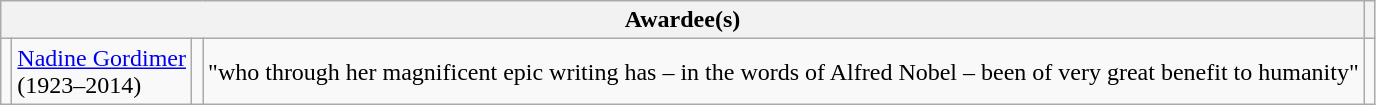<table class="wikitable">
<tr>
<th colspan="4">Awardee(s)</th>
<th></th>
</tr>
<tr>
<td></td>
<td><a href='#'>Nadine Gordimer</a><br>(1923–2014)</td>
<td></td>
<td>"who through her magnificent epic writing has – in the words of Alfred Nobel – been of very great benefit to humanity"</td>
<td></td>
</tr>
</table>
